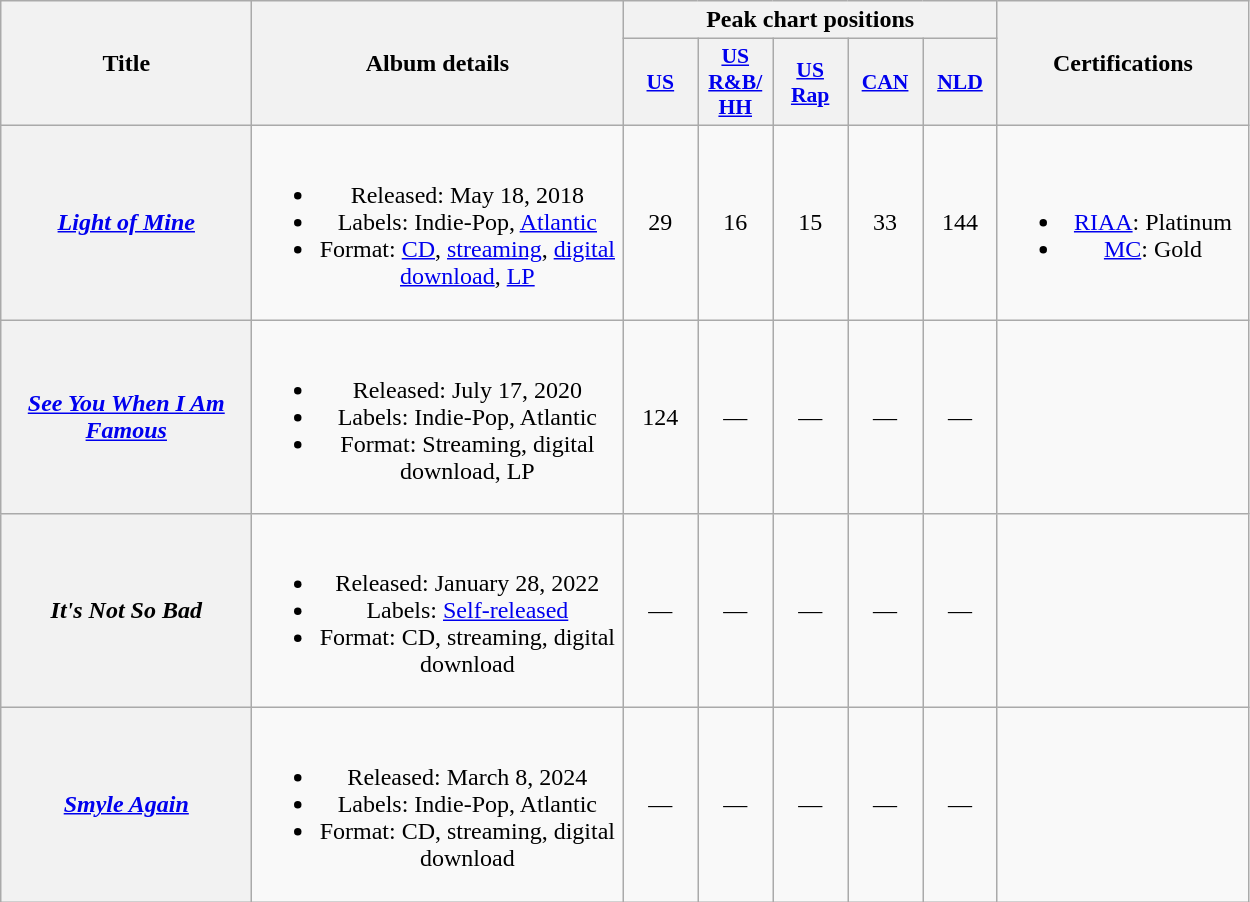<table class="wikitable plainrowheaders" style="text-align:center;">
<tr>
<th scope="col" rowspan="2" style="width:10em;">Title</th>
<th scope="col" rowspan="2" style="width:15em;">Album details</th>
<th scope="col" colspan="5" style="width:9em;">Peak chart positions</th>
<th scope="col" rowspan="2" style="width:10em;">Certifications</th>
</tr>
<tr>
<th scope="col" style="width:3em;font-size:90%;"><a href='#'>US</a><br></th>
<th scope="col" style="width:3em;font-size:90%;"><a href='#'>US R&B/<br>HH</a><br></th>
<th scope="col" style="width:3em;font-size:90%;"><a href='#'>US<br>Rap</a><br></th>
<th scope="col" style="width:3em;font-size:90%;"><a href='#'>CAN</a><br></th>
<th scope="col" style="width:3em;font-size:90%;"><a href='#'>NLD</a><br></th>
</tr>
<tr>
<th scope="row"><em><a href='#'>Light of Mine</a></em></th>
<td><br><ul><li>Released: May 18, 2018</li><li>Labels: Indie-Pop, <a href='#'>Atlantic</a></li><li>Format: <a href='#'>CD</a>, <a href='#'>streaming</a>, <a href='#'>digital download</a>, <a href='#'>LP</a></li></ul></td>
<td>29</td>
<td>16</td>
<td>15</td>
<td>33</td>
<td>144</td>
<td><br><ul><li><a href='#'>RIAA</a>: Platinum</li><li><a href='#'>MC</a>: Gold</li></ul></td>
</tr>
<tr>
<th scope="row"><em><a href='#'>See You When I Am Famous</a></em></th>
<td><br><ul><li>Released: July 17, 2020</li><li>Labels: Indie-Pop, Atlantic</li><li>Format: Streaming, digital download, LP</li></ul></td>
<td>124</td>
<td>—</td>
<td>—</td>
<td>—</td>
<td>—</td>
<td></td>
</tr>
<tr>
<th scope="row"><em>It's Not So Bad</em></th>
<td><br><ul><li>Released: January 28, 2022</li><li>Labels: <a href='#'>Self-released</a></li><li>Format: CD, streaming, digital download</li></ul></td>
<td>—</td>
<td>—</td>
<td>—</td>
<td>—</td>
<td>—</td>
<td></td>
</tr>
<tr>
<th scope="row"><em><a href='#'>Smyle Again</a></em></th>
<td><br><ul><li>Released: March 8, 2024</li><li>Labels: Indie-Pop, Atlantic</li><li>Format: CD, streaming, digital download</li></ul></td>
<td>—</td>
<td>—</td>
<td>—</td>
<td>—</td>
<td>—</td>
<td></td>
</tr>
</table>
